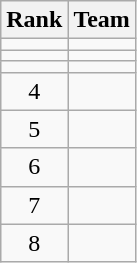<table class="wikitable">
<tr>
<th>Rank</th>
<th>Team</th>
</tr>
<tr>
<td align=center></td>
<td></td>
</tr>
<tr>
<td align=center></td>
<td></td>
</tr>
<tr>
<td align=center></td>
<td></td>
</tr>
<tr>
<td align=center>4</td>
<td></td>
</tr>
<tr>
<td align=center>5</td>
<td></td>
</tr>
<tr>
<td align=center>6</td>
<td></td>
</tr>
<tr>
<td align=center>7</td>
<td></td>
</tr>
<tr>
<td align=center>8</td>
<td></td>
</tr>
</table>
